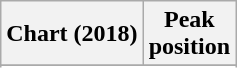<table class="wikitable sortable plainrowheaders" style="text-align:center">
<tr>
<th scope="col">Chart (2018)</th>
<th scope="col">Peak<br>position</th>
</tr>
<tr>
</tr>
<tr>
</tr>
<tr>
</tr>
<tr>
</tr>
</table>
